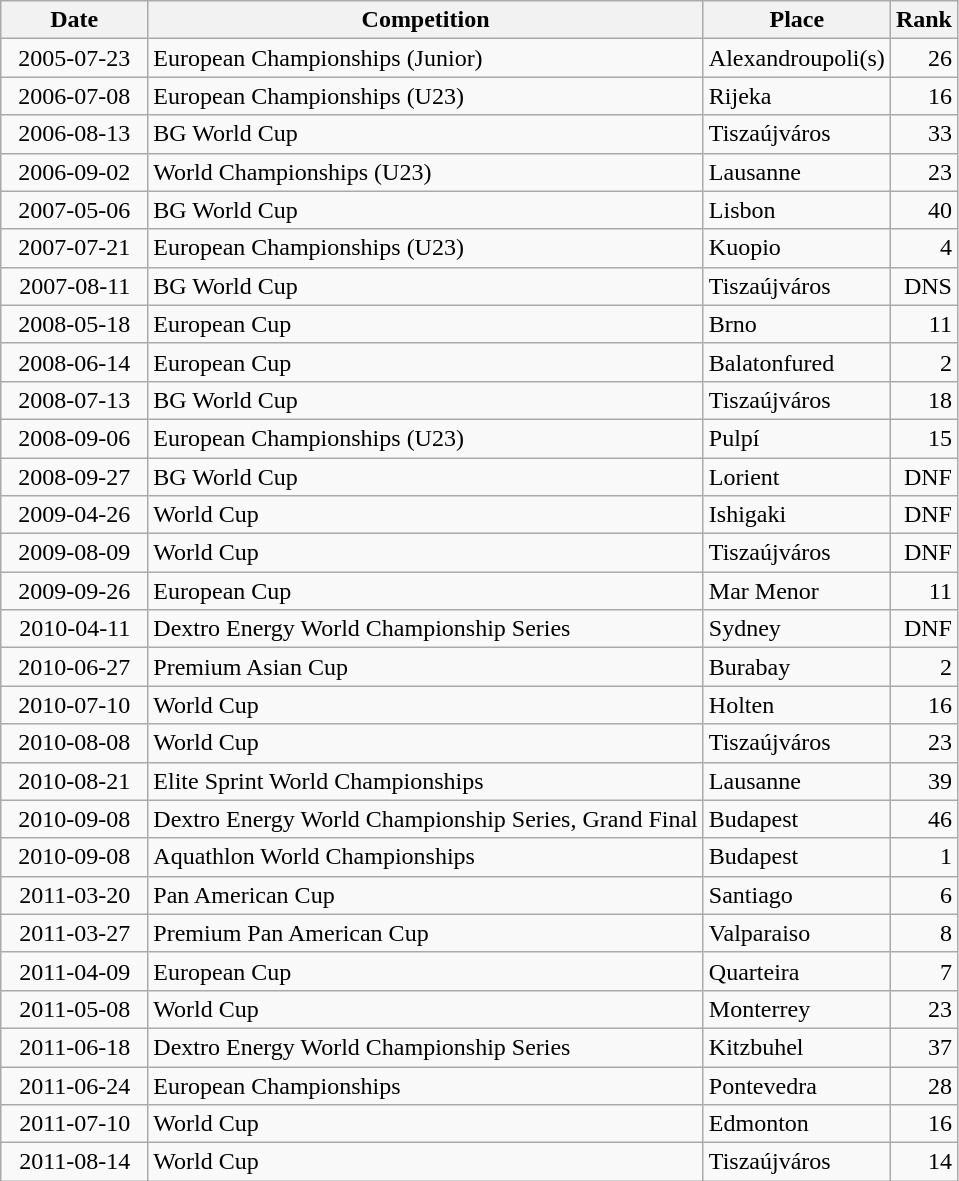<table class="wikitable sortable">
<tr>
<th>Date</th>
<th>Competition</th>
<th>Place</th>
<th>Rank</th>
</tr>
<tr>
<td style="text-align:right">  2005-07-23  </td>
<td>European Championships (Junior)</td>
<td>Alexandroupoli(s)</td>
<td style="text-align:right">26</td>
</tr>
<tr>
<td style="text-align:right">  2006-07-08  </td>
<td>European Championships (U23)</td>
<td>Rijeka</td>
<td style="text-align:right">16</td>
</tr>
<tr>
<td style="text-align:right">  2006-08-13  </td>
<td>BG World Cup</td>
<td>Tiszaújváros</td>
<td style="text-align:right">33</td>
</tr>
<tr>
<td style="text-align:right">  2006-09-02  </td>
<td>World Championships (U23)</td>
<td>Lausanne</td>
<td style="text-align:right">23</td>
</tr>
<tr>
<td style="text-align:right">  2007-05-06  </td>
<td>BG World Cup</td>
<td>Lisbon</td>
<td style="text-align:right">40</td>
</tr>
<tr>
<td style="text-align:right">  2007-07-21  </td>
<td>European Championships (U23)</td>
<td>Kuopio</td>
<td style="text-align:right">4</td>
</tr>
<tr>
<td style="text-align:right">  2007-08-11  </td>
<td>BG World Cup</td>
<td>Tiszaújváros</td>
<td style="text-align:right">DNS</td>
</tr>
<tr>
<td style="text-align:right">  2008-05-18  </td>
<td>European Cup</td>
<td>Brno</td>
<td style="text-align:right">11</td>
</tr>
<tr>
<td style="text-align:right">  2008-06-14  </td>
<td>European Cup</td>
<td>Balatonfured</td>
<td style="text-align:right">2</td>
</tr>
<tr>
<td style="text-align:right">  2008-07-13  </td>
<td>BG World Cup</td>
<td>Tiszaújváros</td>
<td style="text-align:right">18</td>
</tr>
<tr>
<td style="text-align:right">  2008-09-06  </td>
<td>European Championships (U23)</td>
<td>Pulpí</td>
<td style="text-align:right">15</td>
</tr>
<tr>
<td style="text-align:right">  2008-09-27  </td>
<td>BG World Cup</td>
<td>Lorient</td>
<td style="text-align:right">DNF</td>
</tr>
<tr>
<td style="text-align:right">  2009-04-26  </td>
<td>World Cup</td>
<td>Ishigaki</td>
<td style="text-align:right">DNF</td>
</tr>
<tr>
<td style="text-align:right">  2009-08-09  </td>
<td>World Cup</td>
<td>Tiszaújváros</td>
<td style="text-align:right">DNF</td>
</tr>
<tr>
<td style="text-align:right">  2009-09-26  </td>
<td>European Cup</td>
<td>Mar Menor</td>
<td style="text-align:right">11</td>
</tr>
<tr>
<td style="text-align:right">  2010-04-11  </td>
<td>Dextro Energy World Championship Series</td>
<td>Sydney</td>
<td style="text-align:right">DNF</td>
</tr>
<tr>
<td style="text-align:right">  2010-06-27  </td>
<td>Premium Asian Cup</td>
<td>Burabay</td>
<td style="text-align:right">2</td>
</tr>
<tr>
<td style="text-align:right">  2010-07-10  </td>
<td>World Cup</td>
<td>Holten</td>
<td style="text-align:right">16</td>
</tr>
<tr>
<td style="text-align:right">  2010-08-08  </td>
<td>World Cup</td>
<td>Tiszaújváros</td>
<td style="text-align:right">23</td>
</tr>
<tr>
<td style="text-align:right">  2010-08-21  </td>
<td>Elite Sprint World Championships</td>
<td>Lausanne</td>
<td style="text-align:right">39</td>
</tr>
<tr>
<td style="text-align:right">  2010-09-08  </td>
<td>Dextro Energy World Championship Series, Grand Final</td>
<td>Budapest</td>
<td style="text-align:right">46</td>
</tr>
<tr>
<td style="text-align:right">  2010-09-08  </td>
<td>Aquathlon World Championships</td>
<td>Budapest</td>
<td style="text-align:right">1</td>
</tr>
<tr>
<td style="text-align:right">  2011-03-20  </td>
<td>Pan American Cup</td>
<td>Santiago</td>
<td style="text-align:right">6</td>
</tr>
<tr>
<td style="text-align:right">  2011-03-27  </td>
<td>Premium Pan American Cup</td>
<td>Valparaiso</td>
<td style="text-align:right">8</td>
</tr>
<tr>
<td style="text-align:right">  2011-04-09  </td>
<td>European Cup</td>
<td>Quarteira</td>
<td style="text-align:right">7</td>
</tr>
<tr>
<td style="text-align:right">  2011-05-08  </td>
<td>World Cup</td>
<td>Monterrey</td>
<td style="text-align:right">23</td>
</tr>
<tr>
<td style="text-align:right">  2011-06-18  </td>
<td>Dextro Energy World Championship Series</td>
<td>Kitzbuhel</td>
<td style="text-align:right">37</td>
</tr>
<tr>
<td style="text-align:right">  2011-06-24  </td>
<td>European Championships</td>
<td>Pontevedra</td>
<td style="text-align:right">28</td>
</tr>
<tr>
<td style="text-align:right">  2011-07-10  </td>
<td>World Cup</td>
<td>Edmonton</td>
<td style="text-align:right">16</td>
</tr>
<tr>
<td style="text-align:right">  2011-08-14  </td>
<td>World Cup</td>
<td>Tiszaújváros</td>
<td style="text-align:right">14</td>
</tr>
</table>
